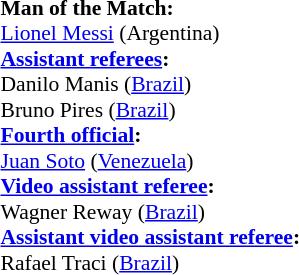<table width=50% style="font-size:90%">
<tr>
<td><br><strong>Man of the Match:</strong>
<br><a href='#'>Lionel Messi</a> (Argentina)<br><strong><a href='#'>Assistant referees</a>:</strong>
<br>Danilo Manis (<a href='#'>Brazil</a>)
<br>Bruno Pires (<a href='#'>Brazil</a>)
<br><strong><a href='#'>Fourth official</a>:</strong>
<br><a href='#'>Juan Soto</a> (<a href='#'>Venezuela</a>)
<br><strong><a href='#'>Video assistant referee</a>:</strong>
<br>Wagner Reway (<a href='#'>Brazil</a>)
<br><strong><a href='#'>Assistant video assistant referee</a>:</strong>
<br>Rafael Traci (<a href='#'>Brazil</a>)</td>
</tr>
</table>
